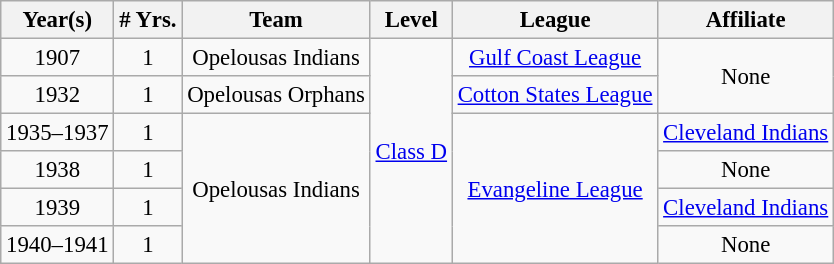<table class="wikitable" style="text-align:center; font-size: 95%;">
<tr>
<th>Year(s)</th>
<th># Yrs.</th>
<th>Team</th>
<th>Level</th>
<th>League</th>
<th>Affiliate</th>
</tr>
<tr>
<td>1907</td>
<td>1</td>
<td>Opelousas Indians</td>
<td rowspan=6><a href='#'>Class D</a></td>
<td><a href='#'>Gulf Coast League</a></td>
<td rowspan=2>None</td>
</tr>
<tr>
<td>1932</td>
<td>1</td>
<td>Opelousas Orphans</td>
<td><a href='#'>Cotton States League</a></td>
</tr>
<tr>
<td>1935–1937</td>
<td>1</td>
<td rowspan=4>Opelousas Indians</td>
<td rowspan=4><a href='#'>Evangeline League</a></td>
<td><a href='#'>Cleveland Indians</a></td>
</tr>
<tr>
<td>1938</td>
<td>1</td>
<td>None</td>
</tr>
<tr>
<td>1939</td>
<td>1</td>
<td><a href='#'>Cleveland Indians</a></td>
</tr>
<tr>
<td>1940–1941</td>
<td>1</td>
<td>None</td>
</tr>
</table>
